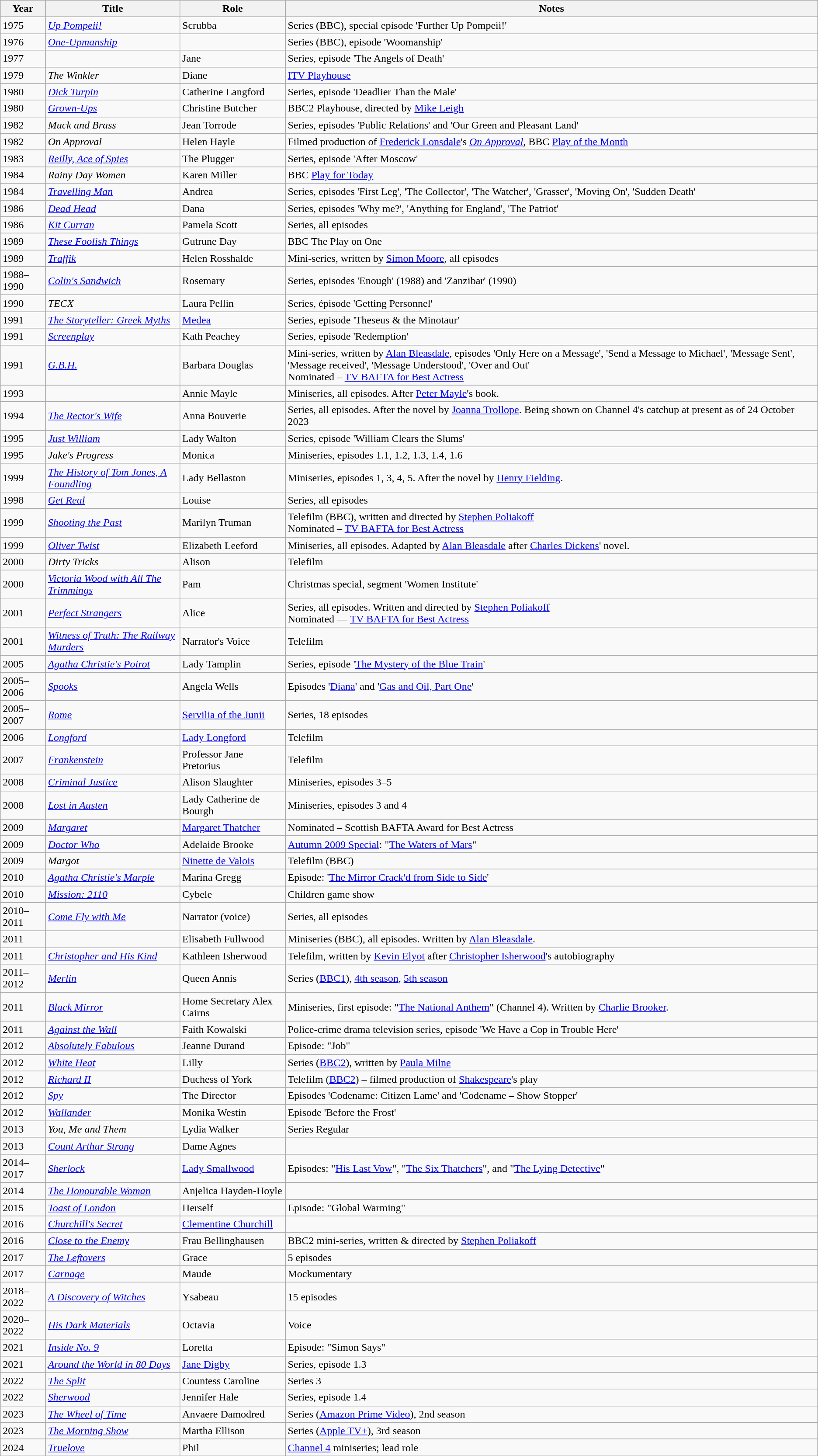<table class="wikitable sortable">
<tr>
<th>Year</th>
<th>Title</th>
<th>Role</th>
<th class="unsortable">Notes</th>
</tr>
<tr>
<td>1975</td>
<td><em><a href='#'>Up Pompeii!</a></em></td>
<td>Scrubba</td>
<td>Series (BBC), special episode 'Further Up Pompeii!'</td>
</tr>
<tr>
<td>1976</td>
<td><em><a href='#'>One-Upmanship</a></em></td>
<td></td>
<td>Series (BBC), episode 'Woomanship'</td>
</tr>
<tr>
<td>1977</td>
<td><em></em></td>
<td>Jane</td>
<td>Series, episode 'The Angels of Death'</td>
</tr>
<tr>
<td>1979</td>
<td data-sort-value="Winkler, The"><em>The Winkler</em></td>
<td>Diane</td>
<td><a href='#'>ITV Playhouse</a></td>
</tr>
<tr>
<td>1980</td>
<td><em><a href='#'>Dick Turpin</a></em></td>
<td>Catherine Langford</td>
<td>Series, episode 'Deadlier Than the Male'</td>
</tr>
<tr>
<td>1980</td>
<td><em><a href='#'>Grown-Ups</a></em></td>
<td>Christine Butcher</td>
<td>BBC2 Playhouse, directed by <a href='#'>Mike Leigh</a></td>
</tr>
<tr>
<td>1982</td>
<td><em>Muck and Brass</em></td>
<td>Jean Torrode</td>
<td>Series, episodes 'Public Relations' and 'Our Green and Pleasant Land'</td>
</tr>
<tr>
<td>1982</td>
<td><em>On Approval</em></td>
<td>Helen Hayle</td>
<td>Filmed production of <a href='#'>Frederick Lonsdale</a>'s <em><a href='#'>On Approval</a></em>, BBC <a href='#'>Play of the Month</a></td>
</tr>
<tr>
<td>1983</td>
<td><em><a href='#'>Reilly, Ace of Spies</a></em></td>
<td>The Plugger</td>
<td>Series, episode 'After Moscow'</td>
</tr>
<tr>
<td>1984</td>
<td><em>Rainy Day Women</em></td>
<td>Karen Miller</td>
<td>BBC <a href='#'>Play for Today</a></td>
</tr>
<tr>
<td>1984</td>
<td><em><a href='#'>Travelling Man</a></em></td>
<td>Andrea</td>
<td>Series, episodes 'First Leg', 'The Collector', 'The Watcher', 'Grasser', 'Moving On', 'Sudden Death'</td>
</tr>
<tr>
<td>1986</td>
<td><em><a href='#'>Dead Head</a></em></td>
<td>Dana</td>
<td>Series, episodes 'Why me?', 'Anything for England', 'The Patriot'</td>
</tr>
<tr>
<td>1986</td>
<td><em><a href='#'>Kit Curran</a></em></td>
<td>Pamela Scott</td>
<td>Series, all episodes</td>
</tr>
<tr>
<td>1989</td>
<td><em><a href='#'>These Foolish Things</a></em></td>
<td>Gutrune Day</td>
<td>BBC The Play on One</td>
</tr>
<tr>
<td>1989</td>
<td><em><a href='#'>Traffik</a></em></td>
<td>Helen Rosshalde</td>
<td>Mini-series, written by <a href='#'>Simon Moore</a>, all episodes</td>
</tr>
<tr>
<td>1988–1990</td>
<td><em><a href='#'>Colin's Sandwich</a></em></td>
<td>Rosemary</td>
<td>Series, episodes 'Enough' (1988) and 'Zanzibar' (1990)</td>
</tr>
<tr>
<td>1990</td>
<td><em>TECX</em></td>
<td>Laura Pellin</td>
<td>Series, épisode 'Getting Personnel'</td>
</tr>
<tr>
<td>1991</td>
<td data-sort-value="Storyteller: Greek Myths, The"><em><a href='#'>The Storyteller: Greek Myths</a></em></td>
<td><a href='#'>Medea</a></td>
<td>Series, episode 'Theseus & the Minotaur'</td>
</tr>
<tr>
<td>1991</td>
<td><em><a href='#'>Screenplay</a></em></td>
<td>Kath Peachey</td>
<td>Series, episode 'Redemption'</td>
</tr>
<tr>
<td>1991</td>
<td><em><a href='#'>G.B.H.</a></em></td>
<td>Barbara Douglas</td>
<td>Mini-series, written by <a href='#'>Alan Bleasdale</a>, episodes 'Only Here on a Message', 'Send a Message to Michael', 'Message Sent', 'Message received', 'Message Understood', 'Over and Out'<br>Nominated – <a href='#'>TV BAFTA for Best Actress</a></td>
</tr>
<tr>
<td>1993</td>
<td><em></em></td>
<td>Annie Mayle</td>
<td>Miniseries, all episodes. After <a href='#'>Peter Mayle</a>'s book.</td>
</tr>
<tr>
<td>1994</td>
<td data-sort-value="Rector's Wife, The"><em><a href='#'>The Rector's Wife</a></em></td>
<td>Anna Bouverie</td>
<td>Series, all episodes. After the novel by <a href='#'>Joanna Trollope</a>. Being shown on Channel 4's catchup at present as of 24 October 2023</td>
</tr>
<tr>
<td>1995</td>
<td><em><a href='#'>Just William</a></em></td>
<td>Lady Walton</td>
<td>Series, episode 'William Clears the Slums'</td>
</tr>
<tr>
<td>1995</td>
<td><em>Jake's Progress</em></td>
<td>Monica</td>
<td>Miniseries, episodes 1.1, 1.2, 1.3, 1.4, 1.6</td>
</tr>
<tr>
<td>1999</td>
<td data-sort-value="History of Tom Jones, A Foundling, The"><em><a href='#'>The History of Tom Jones, A Foundling</a></em></td>
<td>Lady Bellaston</td>
<td>Miniseries, episodes 1, 3, 4, 5. After the novel by <a href='#'>Henry Fielding</a>.</td>
</tr>
<tr>
<td>1998</td>
<td><em><a href='#'>Get Real</a></em></td>
<td>Louise</td>
<td>Series, all episodes</td>
</tr>
<tr>
<td>1999</td>
<td><em><a href='#'>Shooting the Past</a></em></td>
<td>Marilyn Truman</td>
<td>Telefilm (BBC), written and directed by <a href='#'>Stephen Poliakoff</a><br>Nominated – <a href='#'>TV BAFTA for Best Actress</a></td>
</tr>
<tr>
<td>1999</td>
<td><em><a href='#'>Oliver Twist</a></em></td>
<td>Elizabeth Leeford</td>
<td>Miniseries, all episodes. Adapted by <a href='#'>Alan Bleasdale</a> after <a href='#'>Charles Dickens</a>' novel.</td>
</tr>
<tr>
<td>2000</td>
<td><em>Dirty Tricks</em></td>
<td>Alison</td>
<td>Telefilm</td>
</tr>
<tr>
<td>2000</td>
<td><em><a href='#'>Victoria Wood with All The Trimmings</a></em></td>
<td>Pam</td>
<td>Christmas special, segment 'Women Institute'</td>
</tr>
<tr>
<td>2001</td>
<td><em><a href='#'>Perfect Strangers</a></em></td>
<td>Alice</td>
<td>Series, all episodes. Written and directed by <a href='#'>Stephen Poliakoff</a><br>Nominated — <a href='#'>TV BAFTA for Best Actress</a></td>
</tr>
<tr>
<td>2001</td>
<td><em><a href='#'>Witness of Truth: The Railway Murders</a></em></td>
<td>Narrator's Voice</td>
<td>Telefilm</td>
</tr>
<tr>
<td>2005</td>
<td><em><a href='#'>Agatha Christie's Poirot</a></em></td>
<td>Lady Tamplin</td>
<td>Series, episode '<a href='#'>The Mystery of the Blue Train</a>'</td>
</tr>
<tr>
<td>2005–2006</td>
<td><em><a href='#'>Spooks</a></em></td>
<td>Angela Wells</td>
<td>Episodes '<a href='#'>Diana</a>' and '<a href='#'>Gas and Oil, Part One</a>'</td>
</tr>
<tr>
<td>2005–2007</td>
<td><em><a href='#'>Rome</a></em></td>
<td><a href='#'>Servilia of the Junii</a></td>
<td>Series, 18 episodes</td>
</tr>
<tr>
<td>2006</td>
<td><em><a href='#'>Longford</a></em></td>
<td><a href='#'>Lady Longford</a></td>
<td>Telefilm</td>
</tr>
<tr>
<td>2007</td>
<td><em><a href='#'>Frankenstein</a></em></td>
<td>Professor Jane Pretorius</td>
<td>Telefilm</td>
</tr>
<tr>
<td>2008</td>
<td><em><a href='#'>Criminal Justice</a></em></td>
<td>Alison Slaughter</td>
<td>Miniseries, episodes 3–5</td>
</tr>
<tr>
<td>2008</td>
<td><em><a href='#'>Lost in Austen</a></em></td>
<td>Lady Catherine de Bourgh</td>
<td>Miniseries, episodes 3 and 4</td>
</tr>
<tr>
<td>2009</td>
<td><em><a href='#'>Margaret</a></em></td>
<td><a href='#'>Margaret Thatcher</a></td>
<td>Nominated – Scottish BAFTA Award for Best Actress</td>
</tr>
<tr>
<td>2009</td>
<td><em><a href='#'>Doctor Who</a></em></td>
<td>Adelaide Brooke</td>
<td><a href='#'>Autumn 2009 Special</a>: "<a href='#'>The Waters of Mars</a>"</td>
</tr>
<tr>
<td>2009</td>
<td><em>Margot</em></td>
<td><a href='#'>Ninette de Valois</a></td>
<td>Telefilm (BBC)</td>
</tr>
<tr>
<td>2010</td>
<td><em><a href='#'>Agatha Christie's Marple</a></em></td>
<td>Marina Gregg</td>
<td>Episode: '<a href='#'>The Mirror Crack'd from Side to Side</a>'</td>
</tr>
<tr>
<td>2010</td>
<td><em><a href='#'>Mission: 2110</a></em></td>
<td>Cybele</td>
<td>Children game show</td>
</tr>
<tr>
<td>2010–2011</td>
<td><em> <a href='#'>Come Fly with Me</a></em></td>
<td>Narrator (voice)</td>
<td>Series, all episodes</td>
</tr>
<tr>
<td>2011</td>
<td><em></em></td>
<td>Elisabeth Fullwood</td>
<td>Miniseries (BBC), all episodes. Written by <a href='#'>Alan Bleasdale</a>.</td>
</tr>
<tr>
<td>2011</td>
<td><em><a href='#'>Christopher and His Kind</a></em></td>
<td>Kathleen Isherwood</td>
<td>Telefilm, written by <a href='#'>Kevin Elyot</a> after <a href='#'>Christopher Isherwood</a>'s autobiography</td>
</tr>
<tr>
<td>2011–2012</td>
<td><em><a href='#'>Merlin</a></em></td>
<td>Queen Annis</td>
<td>Series (<a href='#'>BBC1</a>), <a href='#'>4th season</a>, <a href='#'>5th season</a></td>
</tr>
<tr>
<td>2011</td>
<td><em><a href='#'>Black Mirror</a></em></td>
<td>Home Secretary Alex Cairns</td>
<td>Miniseries, first episode: "<a href='#'>The National Anthem</a>" (Channel 4). Written by <a href='#'>Charlie Brooker</a>.</td>
</tr>
<tr>
<td>2011</td>
<td><em><a href='#'>Against the Wall</a></em></td>
<td>Faith Kowalski</td>
<td>Police-crime drama television series, episode 'We Have a Cop in Trouble Here'</td>
</tr>
<tr>
<td>2012</td>
<td><em><a href='#'>Absolutely Fabulous</a></em></td>
<td>Jeanne Durand</td>
<td>Episode: "Job"</td>
</tr>
<tr>
<td>2012</td>
<td><em><a href='#'>White Heat</a></em></td>
<td>Lilly</td>
<td>Series (<a href='#'>BBC2</a>), written by <a href='#'>Paula Milne</a></td>
</tr>
<tr>
<td>2012</td>
<td><em><a href='#'>Richard II</a></em></td>
<td>Duchess of York</td>
<td>Telefilm (<a href='#'>BBC2</a>) – filmed production of <a href='#'>Shakespeare</a>'s play</td>
</tr>
<tr>
<td>2012</td>
<td><em><a href='#'>Spy</a></em></td>
<td>The Director</td>
<td>Episodes 'Codename: Citizen Lame' and 'Codename – Show Stopper'</td>
</tr>
<tr>
<td>2012</td>
<td><em><a href='#'>Wallander</a></em></td>
<td>Monika Westin</td>
<td>Episode 'Before the Frost'</td>
</tr>
<tr>
<td>2013</td>
<td><em>You, Me and Them</em></td>
<td>Lydia Walker</td>
<td>Series Regular</td>
</tr>
<tr>
<td>2013</td>
<td><em><a href='#'>Count Arthur Strong</a></em></td>
<td>Dame Agnes</td>
<td></td>
</tr>
<tr>
<td>2014–2017</td>
<td><em><a href='#'>Sherlock</a></em></td>
<td><a href='#'>Lady Smallwood</a></td>
<td>Episodes: "<a href='#'>His Last Vow</a>", "<a href='#'>The Six Thatchers</a>", and "<a href='#'>The Lying Detective</a>"</td>
</tr>
<tr>
<td>2014</td>
<td data-sort-value="Honourable Woman, The"><em><a href='#'>The Honourable Woman</a></em></td>
<td>Anjelica Hayden-Hoyle</td>
<td></td>
</tr>
<tr>
<td>2015</td>
<td><em><a href='#'>Toast of London</a></em></td>
<td>Herself</td>
<td>Episode: "Global Warming"</td>
</tr>
<tr>
<td>2016</td>
<td><em><a href='#'>Churchill's Secret</a></em></td>
<td><a href='#'>Clementine Churchill</a></td>
<td></td>
</tr>
<tr>
<td>2016</td>
<td><em><a href='#'>Close to the Enemy</a></em></td>
<td>Frau Bellinghausen</td>
<td>BBC2 mini-series, written & directed by <a href='#'>Stephen Poliakoff</a></td>
</tr>
<tr>
<td>2017</td>
<td data-sort-value="Leftovers, The"><em><a href='#'>The Leftovers</a></em></td>
<td>Grace</td>
<td>5 episodes</td>
</tr>
<tr>
<td>2017</td>
<td><em><a href='#'>Carnage</a></em></td>
<td>Maude</td>
<td>Mockumentary</td>
</tr>
<tr>
<td>2018–2022</td>
<td data-sort-value="Discovery of Witches, A"><em><a href='#'>A Discovery of Witches</a></em></td>
<td>Ysabeau</td>
<td>15 episodes</td>
</tr>
<tr>
<td>2020–2022</td>
<td><em><a href='#'>His Dark Materials</a></em></td>
<td>Octavia</td>
<td>Voice</td>
</tr>
<tr>
<td>2021</td>
<td><em><a href='#'>Inside No. 9</a></em></td>
<td>Loretta</td>
<td>Episode: "Simon Says"</td>
</tr>
<tr>
<td>2021</td>
<td><em><a href='#'>Around the World in 80 Days</a></em></td>
<td><a href='#'>Jane Digby</a></td>
<td>Series, episode 1.3</td>
</tr>
<tr>
<td>2022</td>
<td data-sort-value="Split, The"><em><a href='#'>The Split</a></em></td>
<td>Countess Caroline</td>
<td>Series 3</td>
</tr>
<tr>
<td>2022</td>
<td><em><a href='#'>Sherwood</a></em></td>
<td>Jennifer Hale</td>
<td>Series, episode 1.4</td>
</tr>
<tr>
<td>2023</td>
<td data-sort-value="Wheel of Time, The"><a href='#'><em>The Wheel of Time</em></a></td>
<td>Anvaere Damodred</td>
<td>Series (<a href='#'>Amazon Prime Video</a>), 2nd season</td>
</tr>
<tr>
<td>2023</td>
<td data-sort-value="Morning Show, The"><a href='#'><em>The Morning Show</em></a></td>
<td>Martha Ellison</td>
<td>Series (<a href='#'>Apple TV+</a>), 3rd season</td>
</tr>
<tr>
<td>2024</td>
<td data-sort-value= Truelove><em><a href='#'>Truelove</a></em></td>
<td>Phil</td>
<td><a href='#'>Channel 4</a> miniseries; lead role</td>
</tr>
<tr>
</tr>
</table>
